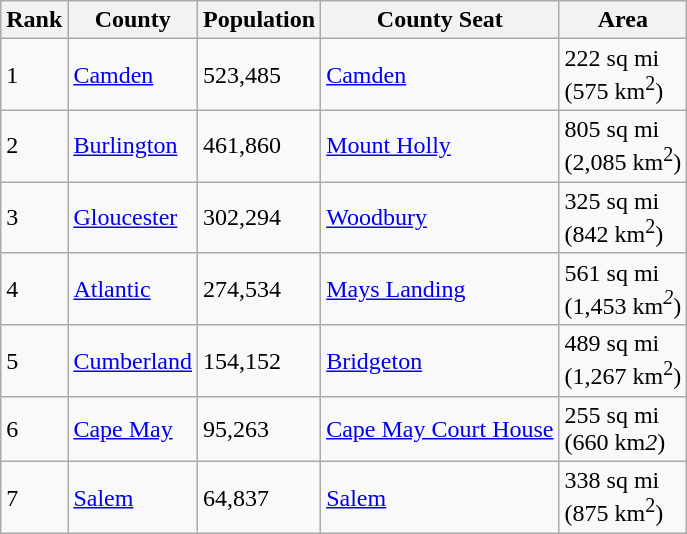<table class="wikitable sortable">
<tr>
<th>Rank</th>
<th>County</th>
<th>Population</th>
<th>County Seat</th>
<th>Area</th>
</tr>
<tr>
<td>1</td>
<td><a href='#'>Camden</a></td>
<td>523,485</td>
<td><a href='#'>Camden</a></td>
<td>222 sq mi<br>(575 km<sup>2</sup>)</td>
</tr>
<tr>
<td>2</td>
<td><a href='#'>Burlington</a></td>
<td>461,860</td>
<td><a href='#'>Mount Holly</a></td>
<td>805 sq mi<br>(2,085 km<sup>2</sup>)</td>
</tr>
<tr>
<td>3</td>
<td><a href='#'>Gloucester</a></td>
<td>302,294</td>
<td><a href='#'>Woodbury</a></td>
<td>325 sq mi<br>(842 km<sup>2</sup>)</td>
</tr>
<tr>
<td>4</td>
<td><a href='#'>Atlantic</a></td>
<td>274,534</td>
<td><a href='#'>Mays Landing</a></td>
<td>561 sq mi<br>(1,453 km<em><sup>2</sup></em>)</td>
</tr>
<tr>
<td>5</td>
<td><a href='#'>Cumberland</a></td>
<td>154,152</td>
<td><a href='#'>Bridgeton</a></td>
<td>489 sq mi<br>(1,267 km<sup>2</sup>)</td>
</tr>
<tr>
<td>6</td>
<td><a href='#'>Cape May</a></td>
<td>95,263</td>
<td><a href='#'>Cape May Court House</a></td>
<td>255 sq mi<br>(660 km<em>2</em>)</td>
</tr>
<tr>
<td>7</td>
<td><a href='#'>Salem</a></td>
<td>64,837</td>
<td><a href='#'>Salem</a></td>
<td>338 sq mi<br>(875 km<sup>2</sup>)</td>
</tr>
</table>
